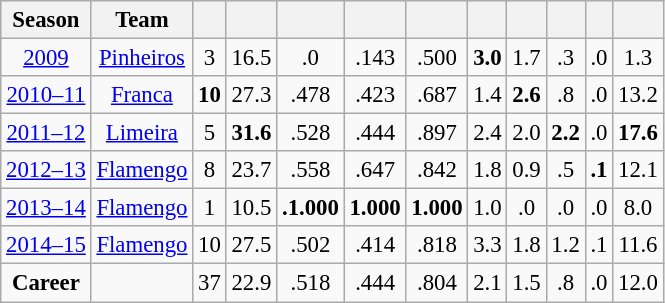<table class="wikitable sortable" style="font-size:95%; text-align:center;">
<tr>
<th>Season</th>
<th>Team</th>
<th></th>
<th></th>
<th></th>
<th></th>
<th></th>
<th></th>
<th></th>
<th></th>
<th></th>
<th></th>
</tr>
<tr>
<td><a href='#'>2009</a></td>
<td><a href='#'>Pinheiros</a></td>
<td>3</td>
<td>16.5</td>
<td>.0</td>
<td>.143</td>
<td>.500</td>
<td><strong>3.0</strong></td>
<td>1.7</td>
<td>.3</td>
<td>.0</td>
<td>1.3</td>
</tr>
<tr>
<td><a href='#'>2010–11</a></td>
<td><a href='#'>Franca</a></td>
<td><strong>10</strong></td>
<td>27.3</td>
<td>.478</td>
<td>.423</td>
<td>.687</td>
<td>1.4</td>
<td><strong>2.6</strong></td>
<td>.8</td>
<td>.0</td>
<td>13.2</td>
</tr>
<tr>
<td><a href='#'>2011–12</a></td>
<td><a href='#'>Limeira</a></td>
<td>5</td>
<td><strong>31.6</strong></td>
<td>.528</td>
<td>.444</td>
<td>.897</td>
<td>2.4</td>
<td>2.0</td>
<td><strong>2.2</strong></td>
<td>.0</td>
<td><strong>17.6</strong></td>
</tr>
<tr>
<td><a href='#'>2012–13</a></td>
<td><a href='#'>Flamengo</a></td>
<td>8</td>
<td>23.7</td>
<td>.558</td>
<td>.647</td>
<td>.842</td>
<td>1.8</td>
<td>0.9</td>
<td>.5</td>
<td><strong>.1</strong></td>
<td>12.1</td>
</tr>
<tr>
<td><a href='#'>2013–14</a></td>
<td><a href='#'>Flamengo</a></td>
<td>1</td>
<td>10.5</td>
<td><strong>.1.000</strong></td>
<td><strong>1.000</strong></td>
<td><strong>1.000</strong></td>
<td>1.0</td>
<td>.0</td>
<td>.0</td>
<td>.0</td>
<td>8.0</td>
</tr>
<tr>
<td><a href='#'>2014–15</a></td>
<td><a href='#'>Flamengo</a></td>
<td>10</td>
<td>27.5</td>
<td>.502</td>
<td>.414</td>
<td>.818</td>
<td>3.3</td>
<td>1.8</td>
<td>1.2</td>
<td>.1</td>
<td>11.6</td>
</tr>
<tr>
<td><strong>Career</strong></td>
<td></td>
<td>37</td>
<td>22.9</td>
<td>.518</td>
<td>.444</td>
<td>.804</td>
<td>2.1</td>
<td>1.5</td>
<td>.8</td>
<td>.0</td>
<td>12.0</td>
</tr>
</table>
